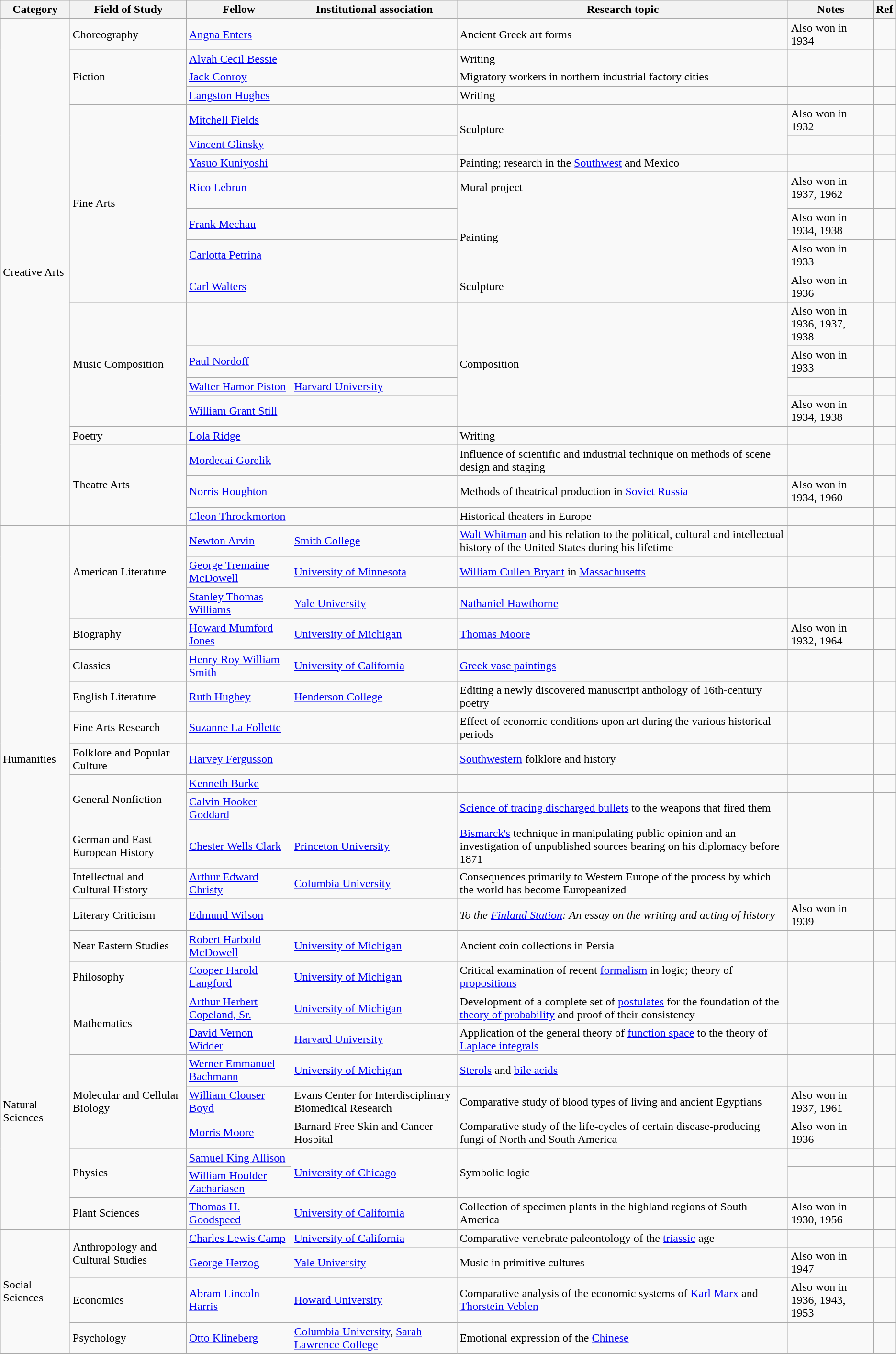<table class="wikitable sortable static-row-numbers static-row-header-text">
<tr>
<th>Category</th>
<th>Field of Study</th>
<th>Fellow</th>
<th>Institutional association </th>
<th>Research topic</th>
<th>Notes</th>
<th class="unsortable">Ref</th>
</tr>
<tr>
<td rowspan="20">Creative Arts</td>
<td>Choreography</td>
<td><a href='#'>Angna Enters</a></td>
<td></td>
<td>Ancient Greek art forms</td>
<td>Also won in 1934</td>
<td></td>
</tr>
<tr>
<td rowspan="3">Fiction</td>
<td><a href='#'>Alvah Cecil Bessie</a></td>
<td></td>
<td>Writing</td>
<td></td>
<td></td>
</tr>
<tr>
<td><a href='#'>Jack Conroy</a></td>
<td></td>
<td>Migratory workers in northern industrial factory cities</td>
<td></td>
<td></td>
</tr>
<tr>
<td><a href='#'>Langston Hughes</a></td>
<td></td>
<td>Writing</td>
<td></td>
<td></td>
</tr>
<tr>
<td rowspan="8">Fine Arts</td>
<td><a href='#'>Mitchell Fields</a></td>
<td></td>
<td rowspan="2">Sculpture</td>
<td>Also won in 1932</td>
<td></td>
</tr>
<tr>
<td><a href='#'>Vincent Glinsky</a></td>
<td></td>
<td></td>
<td></td>
</tr>
<tr>
<td><a href='#'>Yasuo Kuniyoshi</a></td>
<td></td>
<td>Painting; research in the <a href='#'>Southwest</a> and Mexico</td>
<td></td>
<td></td>
</tr>
<tr>
<td><a href='#'>Rico Lebrun</a></td>
<td></td>
<td>Mural project</td>
<td>Also won in 1937, 1962</td>
<td></td>
</tr>
<tr>
<td></td>
<td></td>
<td rowspan="3">Painting</td>
<td></td>
<td></td>
</tr>
<tr>
<td><a href='#'>Frank Mechau</a></td>
<td></td>
<td>Also won in 1934, 1938</td>
<td></td>
</tr>
<tr>
<td><a href='#'>Carlotta Petrina</a></td>
<td></td>
<td>Also won in 1933</td>
<td></td>
</tr>
<tr>
<td><a href='#'>Carl Walters</a></td>
<td></td>
<td>Sculpture</td>
<td>Also won in 1936</td>
<td></td>
</tr>
<tr>
<td rowspan="4">Music Composition</td>
<td></td>
<td></td>
<td rowspan="4">Composition</td>
<td>Also won in 1936, 1937, 1938</td>
<td></td>
</tr>
<tr>
<td><a href='#'>Paul Nordoff</a></td>
<td></td>
<td>Also won in 1933</td>
<td></td>
</tr>
<tr>
<td><a href='#'>Walter Hamor Piston</a></td>
<td><a href='#'>Harvard University</a></td>
<td></td>
<td></td>
</tr>
<tr>
<td><a href='#'>William Grant Still</a></td>
<td></td>
<td>Also won in 1934, 1938</td>
<td></td>
</tr>
<tr>
<td>Poetry</td>
<td><a href='#'>Lola Ridge</a></td>
<td></td>
<td>Writing</td>
<td></td>
<td></td>
</tr>
<tr>
<td rowspan="3">Theatre Arts</td>
<td><a href='#'>Mordecai Gorelik</a></td>
<td></td>
<td>Influence of scientific and industrial technique on methods of scene design and staging</td>
<td></td>
<td></td>
</tr>
<tr>
<td><a href='#'>Norris Houghton</a></td>
<td></td>
<td>Methods of theatrical production in <a href='#'>Soviet Russia</a></td>
<td>Also won in 1934, 1960</td>
<td></td>
</tr>
<tr>
<td><a href='#'>Cleon Throckmorton</a></td>
<td></td>
<td>Historical theaters in Europe</td>
<td></td>
<td></td>
</tr>
<tr>
<td rowspan="15">Humanities</td>
<td rowspan="3">American Literature</td>
<td><a href='#'>Newton Arvin</a></td>
<td><a href='#'>Smith College</a></td>
<td><a href='#'>Walt Whitman</a> and his relation to the political, cultural and intellectual history of the United States during his lifetime</td>
<td></td>
<td></td>
</tr>
<tr>
<td><a href='#'>George Tremaine McDowell</a></td>
<td><a href='#'>University of Minnesota</a></td>
<td><a href='#'>William Cullen Bryant</a> in <a href='#'>Massachusetts</a></td>
<td></td>
<td></td>
</tr>
<tr>
<td><a href='#'>Stanley Thomas Williams</a></td>
<td><a href='#'>Yale University</a></td>
<td><a href='#'>Nathaniel Hawthorne</a></td>
<td></td>
<td></td>
</tr>
<tr>
<td>Biography</td>
<td><a href='#'>Howard Mumford Jones</a></td>
<td><a href='#'>University of Michigan</a></td>
<td><a href='#'>Thomas Moore</a></td>
<td>Also won in 1932, 1964</td>
<td></td>
</tr>
<tr>
<td>Classics</td>
<td><a href='#'>Henry Roy William Smith</a></td>
<td><a href='#'>University of California</a></td>
<td><a href='#'>Greek vase paintings</a></td>
<td></td>
<td></td>
</tr>
<tr>
<td>English Literature</td>
<td><a href='#'>Ruth Hughey</a></td>
<td><a href='#'>Henderson College</a></td>
<td>Editing a newly discovered manuscript anthology of 16th-century poetry</td>
<td></td>
<td></td>
</tr>
<tr>
<td>Fine Arts Research</td>
<td><a href='#'>Suzanne La Follette</a></td>
<td></td>
<td>Effect of economic conditions upon art during the various historical periods</td>
<td></td>
<td></td>
</tr>
<tr>
<td>Folklore and Popular Culture</td>
<td><a href='#'>Harvey Fergusson</a></td>
<td></td>
<td><a href='#'>Southwestern</a> folklore and history</td>
<td></td>
<td></td>
</tr>
<tr>
<td rowspan="2">General Nonfiction</td>
<td><a href='#'>Kenneth Burke</a></td>
<td></td>
<td></td>
<td></td>
<td></td>
</tr>
<tr>
<td><a href='#'>Calvin Hooker Goddard</a></td>
<td></td>
<td><a href='#'>Science of tracing discharged bullets</a> to the weapons that fired them</td>
<td></td>
<td></td>
</tr>
<tr>
<td>German and East European History</td>
<td><a href='#'>Chester Wells Clark</a></td>
<td><a href='#'>Princeton University</a></td>
<td><a href='#'>Bismarck's</a> technique in manipulating public opinion and an investigation of unpublished sources bearing on his diplomacy before 1871</td>
<td></td>
<td></td>
</tr>
<tr>
<td>Intellectual and Cultural History</td>
<td><a href='#'>Arthur Edward Christy</a></td>
<td><a href='#'>Columbia University</a></td>
<td>Consequences primarily to Western Europe of the process by which the world has become Europeanized</td>
<td></td>
<td></td>
</tr>
<tr>
<td>Literary Criticism</td>
<td><a href='#'>Edmund Wilson</a></td>
<td></td>
<td><em>To the <a href='#'>Finland Station</a>: An essay on the writing and acting of history</em></td>
<td>Also won in 1939</td>
<td></td>
</tr>
<tr>
<td>Near Eastern Studies</td>
<td><a href='#'>Robert Harbold McDowell</a></td>
<td><a href='#'>University of Michigan</a></td>
<td>Ancient coin collections in Persia</td>
<td></td>
<td></td>
</tr>
<tr>
<td>Philosophy</td>
<td><a href='#'>Cooper Harold Langford</a></td>
<td><a href='#'>University of Michigan</a></td>
<td>Critical examination of recent <a href='#'>formalism</a> in logic; theory of <a href='#'>propositions</a></td>
<td></td>
<td></td>
</tr>
<tr>
<td rowspan="8">Natural Sciences</td>
<td rowspan="2">Mathematics</td>
<td><a href='#'>Arthur Herbert Copeland, Sr.</a></td>
<td><a href='#'>University of Michigan</a></td>
<td>Development of a complete set of <a href='#'>postulates</a> for the foundation of the <a href='#'>theory of probability</a> and proof of their consistency</td>
<td></td>
<td></td>
</tr>
<tr>
<td><a href='#'>David Vernon Widder</a></td>
<td><a href='#'>Harvard University</a></td>
<td>Application of the general theory of <a href='#'>function space</a> to the theory of <a href='#'>Laplace integrals</a></td>
<td></td>
<td></td>
</tr>
<tr>
<td rowspan="3">Molecular and Cellular Biology</td>
<td><a href='#'>Werner Emmanuel Bachmann</a></td>
<td><a href='#'>University of Michigan</a></td>
<td><a href='#'>Sterols</a> and <a href='#'>bile acids</a></td>
<td></td>
<td></td>
</tr>
<tr>
<td><a href='#'>William Clouser Boyd</a></td>
<td>Evans Center for Interdisciplinary Biomedical Research</td>
<td>Comparative study of blood types of living and ancient Egyptians</td>
<td>Also won in 1937, 1961</td>
<td></td>
</tr>
<tr>
<td><a href='#'>Morris Moore</a></td>
<td>Barnard Free Skin and Cancer Hospital</td>
<td>Comparative study of the life-cycles of certain disease-producing fungi of North and South America</td>
<td>Also won in 1936</td>
<td></td>
</tr>
<tr>
<td rowspan="2">Physics</td>
<td><a href='#'>Samuel King Allison</a></td>
<td rowspan="2"><a href='#'>University of Chicago</a></td>
<td rowspan="2">Symbolic logic</td>
<td></td>
<td></td>
</tr>
<tr>
<td><a href='#'>William Houlder Zachariasen</a></td>
<td></td>
<td></td>
</tr>
<tr>
<td>Plant Sciences</td>
<td><a href='#'>Thomas H. Goodspeed</a></td>
<td><a href='#'>University of California</a></td>
<td>Collection of specimen plants in the highland regions of South America</td>
<td>Also won in 1930, 1956</td>
<td></td>
</tr>
<tr>
<td rowspan="4">Social Sciences</td>
<td rowspan="2">Anthropology and Cultural Studies</td>
<td><a href='#'>Charles Lewis Camp</a></td>
<td><a href='#'>University of California</a></td>
<td>Comparative vertebrate paleontology of the <a href='#'>triassic</a> age</td>
<td></td>
<td></td>
</tr>
<tr>
<td><a href='#'>George Herzog</a></td>
<td><a href='#'>Yale University</a></td>
<td>Music in primitive cultures</td>
<td>Also won in 1947</td>
<td></td>
</tr>
<tr>
<td>Economics</td>
<td><a href='#'>Abram Lincoln Harris</a></td>
<td><a href='#'>Howard University</a></td>
<td>Comparative analysis of the economic systems of <a href='#'>Karl Marx</a> and <a href='#'>Thorstein Veblen</a></td>
<td>Also won in 1936, 1943, 1953</td>
<td></td>
</tr>
<tr>
<td>Psychology</td>
<td><a href='#'>Otto Klineberg</a></td>
<td><a href='#'>Columbia University</a>, <a href='#'>Sarah Lawrence College</a></td>
<td>Emotional expression of the <a href='#'>Chinese</a></td>
<td></td>
<td></td>
</tr>
</table>
